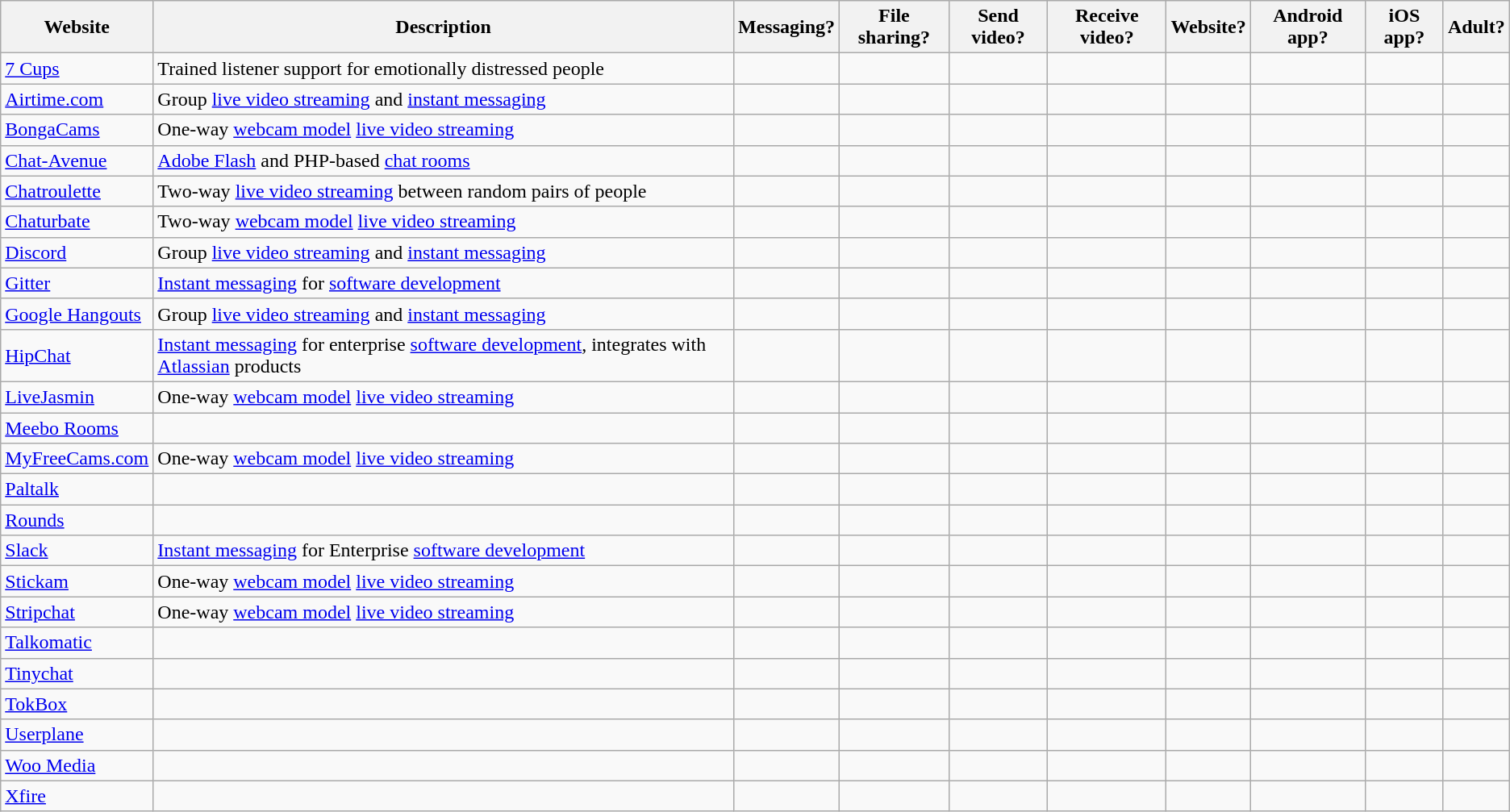<table class="wikitable sortable">
<tr>
<th>Website</th>
<th>Description</th>
<th>Messaging?</th>
<th>File sharing?</th>
<th>Send video?</th>
<th>Receive video?</th>
<th>Website?</th>
<th>Android app?</th>
<th>iOS app?</th>
<th>Adult?</th>
</tr>
<tr>
<td><a href='#'>7 Cups</a></td>
<td>Trained listener support for emotionally distressed people</td>
<td></td>
<td></td>
<td></td>
<td></td>
<td></td>
<td></td>
<td></td>
<td></td>
</tr>
<tr>
<td><a href='#'>Airtime.com</a></td>
<td>Group <a href='#'>live video streaming</a> and <a href='#'>instant messaging</a></td>
<td></td>
<td></td>
<td></td>
<td></td>
<td></td>
<td></td>
<td></td>
<td></td>
</tr>
<tr>
<td><a href='#'>BongaCams</a></td>
<td>One-way <a href='#'>webcam model</a> <a href='#'>live video streaming</a></td>
<td></td>
<td></td>
<td></td>
<td></td>
<td></td>
<td></td>
<td></td>
<td></td>
</tr>
<tr>
<td><a href='#'>Chat-Avenue</a></td>
<td><a href='#'>Adobe Flash</a> and PHP-based <a href='#'>chat rooms</a></td>
<td></td>
<td></td>
<td></td>
<td></td>
<td></td>
<td></td>
<td></td>
<td></td>
</tr>
<tr>
<td><a href='#'>Chatroulette</a></td>
<td>Two-way <a href='#'>live video streaming</a> between random pairs of people</td>
<td></td>
<td></td>
<td></td>
<td></td>
<td></td>
<td></td>
<td></td>
<td></td>
</tr>
<tr>
<td><a href='#'>Chaturbate</a></td>
<td>Two-way <a href='#'>webcam model</a> <a href='#'>live video streaming</a></td>
<td></td>
<td></td>
<td></td>
<td></td>
<td></td>
<td></td>
<td></td>
<td></td>
</tr>
<tr>
<td><a href='#'>Discord</a></td>
<td>Group <a href='#'>live video streaming</a> and <a href='#'>instant messaging</a></td>
<td></td>
<td></td>
<td></td>
<td></td>
<td></td>
<td></td>
<td></td>
<td></td>
</tr>
<tr>
<td><a href='#'>Gitter</a></td>
<td><a href='#'>Instant messaging</a> for <a href='#'>software development</a></td>
<td></td>
<td></td>
<td></td>
<td></td>
<td></td>
<td></td>
<td></td>
<td></td>
</tr>
<tr>
<td><a href='#'>Google Hangouts</a></td>
<td>Group <a href='#'>live video streaming</a> and <a href='#'>instant messaging</a></td>
<td></td>
<td></td>
<td></td>
<td></td>
<td></td>
<td></td>
<td></td>
<td></td>
</tr>
<tr>
<td><a href='#'>HipChat</a></td>
<td><a href='#'>Instant messaging</a> for enterprise <a href='#'>software development</a>, integrates with <a href='#'>Atlassian</a> products</td>
<td></td>
<td></td>
<td></td>
<td></td>
<td></td>
<td></td>
<td></td>
<td></td>
</tr>
<tr>
<td><a href='#'>LiveJasmin</a></td>
<td>One-way <a href='#'>webcam model</a> <a href='#'>live video streaming</a></td>
<td></td>
<td></td>
<td></td>
<td></td>
<td></td>
<td></td>
<td></td>
<td></td>
</tr>
<tr>
<td><a href='#'>Meebo Rooms</a></td>
<td></td>
<td></td>
<td></td>
<td></td>
<td></td>
<td></td>
<td></td>
<td></td>
<td></td>
</tr>
<tr>
<td><a href='#'>MyFreeCams.com</a></td>
<td>One-way <a href='#'>webcam model</a> <a href='#'>live video streaming</a></td>
<td></td>
<td></td>
<td></td>
<td></td>
<td></td>
<td></td>
<td></td>
<td></td>
</tr>
<tr>
<td><a href='#'>Paltalk</a></td>
<td></td>
<td></td>
<td></td>
<td></td>
<td></td>
<td></td>
<td></td>
<td></td>
<td></td>
</tr>
<tr>
<td><a href='#'>Rounds</a></td>
<td></td>
<td></td>
<td></td>
<td></td>
<td></td>
<td></td>
<td></td>
<td></td>
<td></td>
</tr>
<tr>
<td><a href='#'>Slack</a></td>
<td><a href='#'>Instant messaging</a> for Enterprise <a href='#'>software development</a></td>
<td></td>
<td></td>
<td></td>
<td></td>
<td></td>
<td></td>
<td></td>
<td></td>
</tr>
<tr>
<td><a href='#'>Stickam</a></td>
<td>One-way <a href='#'>webcam model</a> <a href='#'>live video streaming</a></td>
<td></td>
<td></td>
<td></td>
<td></td>
<td></td>
<td></td>
<td></td>
<td></td>
</tr>
<tr>
<td><a href='#'>Stripchat</a></td>
<td>One-way <a href='#'>webcam model</a> <a href='#'>live video streaming</a></td>
<td></td>
<td></td>
<td></td>
<td></td>
<td></td>
<td></td>
<td></td>
<td></td>
</tr>
<tr>
<td><a href='#'>Talkomatic</a></td>
<td></td>
<td></td>
<td></td>
<td></td>
<td></td>
<td></td>
<td></td>
<td></td>
<td></td>
</tr>
<tr>
<td><a href='#'>Tinychat</a></td>
<td></td>
<td></td>
<td></td>
<td></td>
<td></td>
<td></td>
<td></td>
<td></td>
<td></td>
</tr>
<tr>
<td><a href='#'>TokBox</a></td>
<td></td>
<td></td>
<td></td>
<td></td>
<td></td>
<td></td>
<td></td>
<td></td>
<td></td>
</tr>
<tr>
<td><a href='#'>Userplane</a></td>
<td></td>
<td></td>
<td></td>
<td></td>
<td></td>
<td></td>
<td></td>
<td></td>
<td></td>
</tr>
<tr>
<td><a href='#'>Woo Media</a></td>
<td></td>
<td></td>
<td></td>
<td></td>
<td></td>
<td></td>
<td></td>
<td></td>
<td></td>
</tr>
<tr>
<td><a href='#'>Xfire</a></td>
<td></td>
<td></td>
<td></td>
<td></td>
<td></td>
<td></td>
<td></td>
<td></td>
<td></td>
</tr>
</table>
